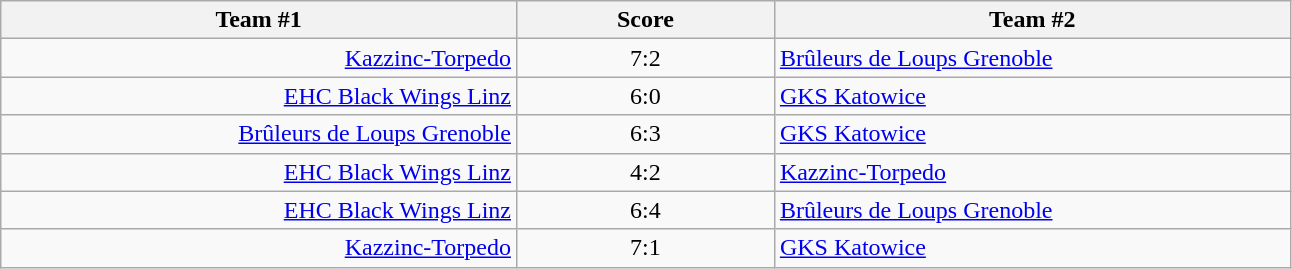<table class="wikitable" style="text-align: center;">
<tr>
<th width=22%>Team #1</th>
<th width=11%>Score</th>
<th width=22%>Team #2</th>
</tr>
<tr>
<td style="text-align: right;"><a href='#'>Kazzinc-Torpedo</a> </td>
<td>7:2</td>
<td style="text-align: left;"> <a href='#'>Brûleurs de Loups Grenoble</a></td>
</tr>
<tr>
<td style="text-align: right;"><a href='#'>EHC Black Wings Linz</a> </td>
<td>6:0</td>
<td style="text-align: left;"> <a href='#'>GKS Katowice</a></td>
</tr>
<tr>
<td style="text-align: right;"><a href='#'>Brûleurs de Loups Grenoble</a> </td>
<td>6:3</td>
<td style="text-align: left;"> <a href='#'>GKS Katowice</a></td>
</tr>
<tr>
<td style="text-align: right;"><a href='#'>EHC Black Wings Linz</a> </td>
<td>4:2</td>
<td style="text-align: left;"> <a href='#'>Kazzinc-Torpedo</a></td>
</tr>
<tr>
<td style="text-align: right;"><a href='#'>EHC Black Wings Linz</a> </td>
<td>6:4</td>
<td style="text-align: left;"> <a href='#'>Brûleurs de Loups Grenoble</a></td>
</tr>
<tr>
<td style="text-align: right;"><a href='#'>Kazzinc-Torpedo</a> </td>
<td>7:1</td>
<td style="text-align: left;"> <a href='#'>GKS Katowice</a></td>
</tr>
</table>
